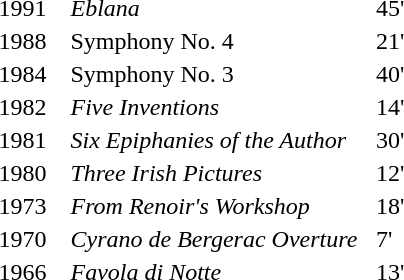<table>
<tr>
<td>1991   </td>
<td><em>Eblana</em></td>
<td>45'</td>
</tr>
<tr>
<td>1988</td>
<td>Symphony No. 4</td>
<td>21'</td>
</tr>
<tr>
<td>1984</td>
<td>Symphony No. 3</td>
<td>40'</td>
</tr>
<tr>
<td>1982</td>
<td><em>Five Inventions</em></td>
<td>14'</td>
</tr>
<tr>
<td>1981</td>
<td><em>Six Epiphanies of the Author</em>    </td>
<td>30'</td>
</tr>
<tr>
<td>1980</td>
<td><em>Three Irish Pictures</em></td>
<td>12'</td>
</tr>
<tr>
<td>1973</td>
<td><em>From Renoir's Workshop</em></td>
<td>18'</td>
</tr>
<tr>
<td>1970</td>
<td><em>Cyrano de Bergerac Overture</em></td>
<td>7'</td>
</tr>
<tr>
<td>1966</td>
<td><em>Favola di Notte</em></td>
<td>13'</td>
</tr>
</table>
